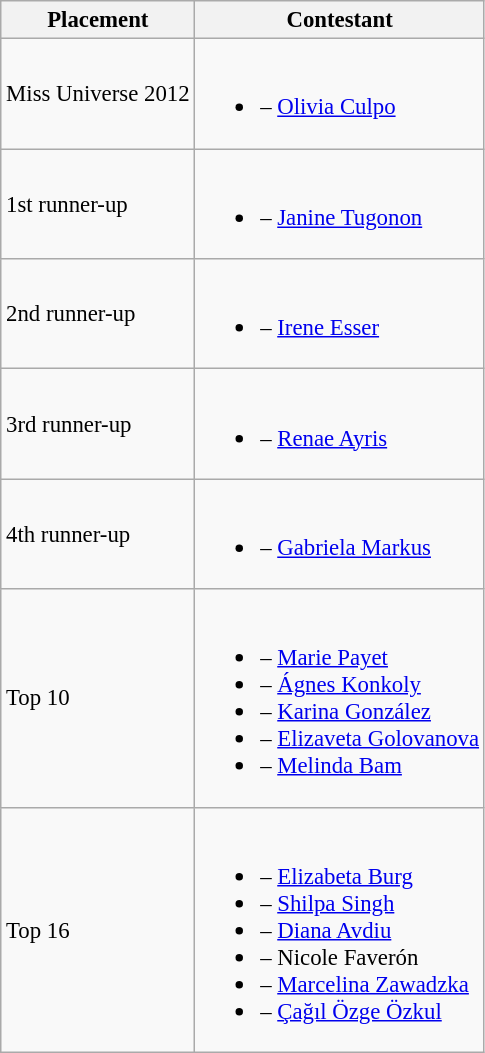<table class="wikitable sortable" style="font-size: 95%;">
<tr>
<th>Placement</th>
<th>Contestant</th>
</tr>
<tr>
<td>Miss Universe 2012</td>
<td><br><ul><li> – <a href='#'>Olivia Culpo</a></li></ul></td>
</tr>
<tr>
<td>1st runner-up</td>
<td><br><ul><li> – <a href='#'>Janine Tugonon</a></li></ul></td>
</tr>
<tr>
<td>2nd runner-up</td>
<td><br><ul><li> – <a href='#'>Irene Esser</a></li></ul></td>
</tr>
<tr>
<td>3rd runner-up</td>
<td><br><ul><li> – <a href='#'>Renae Ayris</a></li></ul></td>
</tr>
<tr>
<td>4th runner-up</td>
<td><br><ul><li> – <a href='#'>Gabriela Markus</a></li></ul></td>
</tr>
<tr>
<td>Top 10</td>
<td><br><ul><li> – <a href='#'>Marie Payet</a></li><li> – <a href='#'>Ágnes Konkoly</a></li><li> – <a href='#'>Karina González</a></li><li> – <a href='#'>Elizaveta Golovanova</a></li><li> – <a href='#'>Melinda Bam</a></li></ul></td>
</tr>
<tr>
<td>Top 16</td>
<td><br><ul><li> – <a href='#'>Elizabeta Burg</a></li><li> – <a href='#'>Shilpa Singh</a></li><li> – <a href='#'>Diana Avdiu</a></li><li> – Nicole Faverón</li><li> – <a href='#'>Marcelina Zawadzka</a></li><li> – <a href='#'>Çağıl Özge Özkul</a></li></ul></td>
</tr>
</table>
